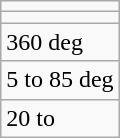<table class="wikitable">
<tr>
<td Velocity></td>
</tr>
<tr>
<td Acceleration></td>
</tr>
<tr>
<td Azimuth>360 deg</td>
</tr>
<tr>
<td Elevation>5 to 85 deg</td>
</tr>
<tr>
<td Range>20 to </td>
</tr>
</table>
